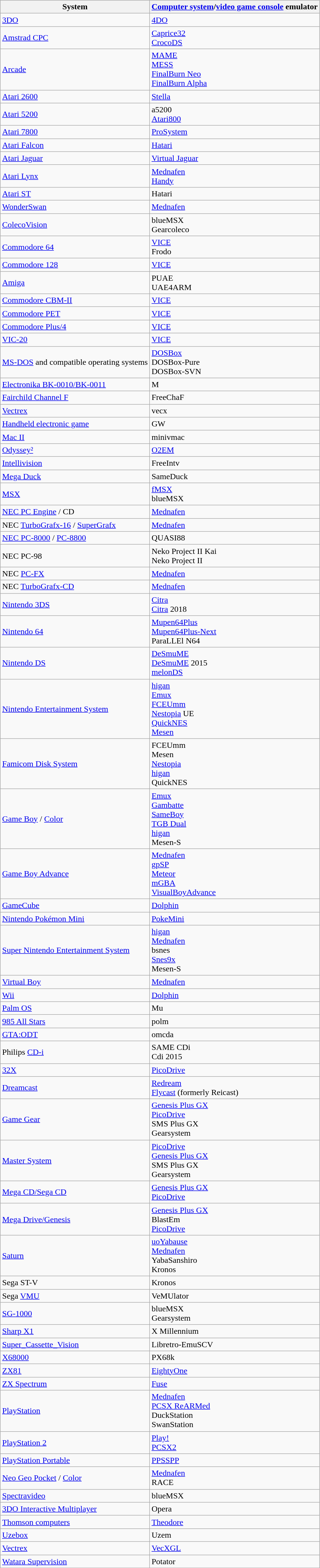<table class="wikitable">
<tr>
<th>System</th>
<th><a href='#'>Computer system</a>/<a href='#'>video game console</a> emulator</th>
</tr>
<tr>
<td><a href='#'>3DO</a></td>
<td><a href='#'>4DO</a></td>
</tr>
<tr>
<td><a href='#'>Amstrad CPC</a></td>
<td><a href='#'>Caprice32</a><br><a href='#'>CrocoDS</a></td>
</tr>
<tr>
<td><a href='#'>Arcade</a></td>
<td><a href='#'>MAME</a><br><a href='#'>MESS</a><br><a href='#'>FinalBurn Neo</a><br><a href='#'>FinalBurn Alpha</a></td>
</tr>
<tr>
<td><a href='#'>Atari 2600</a></td>
<td><a href='#'>Stella</a></td>
</tr>
<tr>
<td><a href='#'>Atari 5200</a></td>
<td>a5200<br><a href='#'>Atari800</a></td>
</tr>
<tr>
<td><a href='#'>Atari 7800</a></td>
<td><a href='#'>ProSystem</a></td>
</tr>
<tr>
<td><a href='#'>Atari Falcon</a></td>
<td><a href='#'>Hatari</a></td>
</tr>
<tr>
<td><a href='#'>Atari Jaguar</a></td>
<td><a href='#'>Virtual Jaguar</a></td>
</tr>
<tr>
<td><a href='#'>Atari Lynx</a></td>
<td><a href='#'>Mednafen</a><br><a href='#'>Handy</a></td>
</tr>
<tr>
<td><a href='#'>Atari ST</a></td>
<td>Hatari</td>
</tr>
<tr>
<td><a href='#'>WonderSwan</a></td>
<td><a href='#'>Mednafen</a></td>
</tr>
<tr>
<td><a href='#'>ColecoVision</a></td>
<td>blueMSX<br>Gearcoleco</td>
</tr>
<tr>
<td><a href='#'>Commodore 64</a></td>
<td><a href='#'>VICE</a><br>Frodo</td>
</tr>
<tr>
<td><a href='#'>Commodore 128</a></td>
<td><a href='#'>VICE</a></td>
</tr>
<tr>
<td><a href='#'>Amiga</a></td>
<td>PUAE<br>UAE4ARM</td>
</tr>
<tr>
<td><a href='#'>Commodore CBM-II</a></td>
<td><a href='#'>VICE</a></td>
</tr>
<tr>
<td><a href='#'>Commodore PET</a></td>
<td><a href='#'>VICE</a></td>
</tr>
<tr>
<td><a href='#'>Commodore Plus/4</a></td>
<td><a href='#'>VICE</a></td>
</tr>
<tr>
<td><a href='#'>VIC-20</a></td>
<td><a href='#'>VICE</a></td>
</tr>
<tr>
<td><a href='#'>MS-DOS</a> and compatible operating systems</td>
<td><a href='#'>DOSBox</a><br>DOSBox-Pure<br>DOSBox-SVN</td>
</tr>
<tr>
<td><a href='#'>Electronika BK-0010/BK-0011</a></td>
<td>M</td>
</tr>
<tr>
<td><a href='#'>Fairchild Channel F</a></td>
<td>FreeChaF</td>
</tr>
<tr>
<td><a href='#'>Vectrex</a></td>
<td>vecx</td>
</tr>
<tr>
<td><a href='#'>Handheld electronic game</a></td>
<td>GW</td>
</tr>
<tr>
<td><a href='#'>Mac II</a></td>
<td>minivmac</td>
</tr>
<tr>
<td><a href='#'>Odyssey²</a></td>
<td><a href='#'>O2EM</a></td>
</tr>
<tr>
<td><a href='#'>Intellivision</a></td>
<td>FreeIntv</td>
</tr>
<tr>
<td><a href='#'>Mega Duck</a></td>
<td>SameDuck</td>
</tr>
<tr>
<td><a href='#'>MSX</a></td>
<td><a href='#'>fMSX</a><br>blueMSX</td>
</tr>
<tr>
<td><a href='#'>NEC PC Engine</a> / CD</td>
<td><a href='#'>Mednafen</a></td>
</tr>
<tr>
<td>NEC <a href='#'>TurboGrafx-16</a> / <a href='#'>SuperGrafx</a></td>
<td><a href='#'>Mednafen</a></td>
</tr>
<tr>
<td><a href='#'>NEC PC-8000</a> / <a href='#'>PC-8800</a></td>
<td>QUASI88</td>
</tr>
<tr>
<td>NEC PC-98</td>
<td>Neko Project II Kai<br>Neko Project II</td>
</tr>
<tr>
<td>NEC <a href='#'>PC-FX</a></td>
<td><a href='#'>Mednafen</a></td>
</tr>
<tr>
<td>NEC <a href='#'>TurboGrafx-CD</a></td>
<td><a href='#'>Mednafen</a></td>
</tr>
<tr>
<td><a href='#'>Nintendo 3DS</a></td>
<td><a href='#'>Citra</a><br><a href='#'>Citra</a> 2018</td>
</tr>
<tr>
<td><a href='#'>Nintendo 64</a></td>
<td><a href='#'>Mupen64Plus</a><br><a href='#'>Mupen64Plus-Next</a><br>ParaLLEl N64</td>
</tr>
<tr>
<td><a href='#'>Nintendo DS</a></td>
<td><a href='#'>DeSmuME</a><br><a href='#'>DeSmuME</a> 2015<br><a href='#'>melonDS</a></td>
</tr>
<tr>
<td><a href='#'>Nintendo Entertainment System</a></td>
<td><a href='#'>higan</a><br><a href='#'>Emux</a><br><a href='#'>FCEUmm</a><br><a href='#'>Nestopia</a> UE<br><a href='#'>QuickNES</a><br><a href='#'>Mesen</a></td>
</tr>
<tr>
<td><a href='#'>Famicom Disk System</a></td>
<td>FCEUmm<br>Mesen<br><a href='#'>Nestopia</a><br><a href='#'>higan</a><br>QuickNES</td>
</tr>
<tr>
<td><a href='#'>Game Boy</a> / <a href='#'>Color</a></td>
<td><a href='#'>Emux</a><br><a href='#'>Gambatte</a><br><a href='#'>SameBoy</a><br><a href='#'>TGB Dual</a><br><a href='#'>higan</a><br>Mesen-S</td>
</tr>
<tr>
<td><a href='#'>Game Boy Advance</a></td>
<td><a href='#'>Mednafen</a><br><a href='#'>gpSP</a><br><a href='#'>Meteor</a><br><a href='#'>mGBA</a><br><a href='#'>VisualBoyAdvance</a></td>
</tr>
<tr>
<td><a href='#'>GameCube</a></td>
<td><a href='#'>Dolphin</a></td>
</tr>
<tr>
<td><a href='#'>Nintendo Pokémon Mini</a></td>
<td><a href='#'>PokeMini</a></td>
</tr>
<tr>
<td><a href='#'>Super Nintendo Entertainment System</a></td>
<td><a href='#'>higan</a><br><a href='#'>Mednafen</a><br>bsnes<br><a href='#'>Snes9x</a><br>Mesen-S</td>
</tr>
<tr>
<td><a href='#'>Virtual Boy</a></td>
<td><a href='#'>Mednafen</a></td>
</tr>
<tr>
<td><a href='#'>Wii</a></td>
<td><a href='#'>Dolphin</a></td>
</tr>
<tr>
<td><a href='#'>Palm OS</a></td>
<td>Mu</td>
</tr>
<tr>
<td><a href='#'>985 All Stars</a></td>
<td>polm</td>
</tr>
<tr>
<td><a href='#'>GTA:ODT</a></td>
<td>omcda</td>
</tr>
<tr>
<td>Philips <a href='#'>CD-i</a></td>
<td>SAME CDi<br>Cdi 2015</td>
</tr>
<tr>
<td><a href='#'>32X</a></td>
<td><a href='#'>PicoDrive</a></td>
</tr>
<tr>
<td><a href='#'>Dreamcast</a></td>
<td><a href='#'>Redream</a><br><a href='#'>Flycast</a> (formerly Reicast)</td>
</tr>
<tr>
<td><a href='#'>Game Gear</a></td>
<td><a href='#'>Genesis Plus GX</a><br><a href='#'>PicoDrive</a><br>SMS Plus GX<br>Gearsystem</td>
</tr>
<tr>
<td><a href='#'>Master System</a></td>
<td><a href='#'>PicoDrive</a><br><a href='#'>Genesis Plus GX</a><br>SMS Plus GX<br>Gearsystem</td>
</tr>
<tr>
<td><a href='#'>Mega CD/Sega CD</a></td>
<td><a href='#'>Genesis Plus GX</a><br><a href='#'>PicoDrive</a></td>
</tr>
<tr>
<td><a href='#'>Mega Drive/Genesis</a></td>
<td><a href='#'>Genesis Plus GX</a><br>BlastEm<br><a href='#'>PicoDrive</a></td>
</tr>
<tr>
<td><a href='#'>Saturn</a></td>
<td><a href='#'>uoYabause</a><br><a href='#'>Mednafen</a><br>YabaSanshiro<br>Kronos</td>
</tr>
<tr>
<td>Sega ST-V</td>
<td>Kronos</td>
</tr>
<tr>
<td>Sega <a href='#'>VMU</a></td>
<td>VeMUlator</td>
</tr>
<tr>
<td><a href='#'>SG-1000</a></td>
<td>blueMSX<br>Gearsystem</td>
</tr>
<tr>
<td><a href='#'>Sharp X1</a></td>
<td>X Millennium</td>
</tr>
<tr>
<td><a href='#'>Super_Cassette_Vision</a></td>
<td>Libretro-EmuSCV</td>
</tr>
<tr>
<td><a href='#'>X68000</a></td>
<td>PX68k</td>
</tr>
<tr>
<td><a href='#'>ZX81</a></td>
<td><a href='#'>EightyOne</a></td>
</tr>
<tr>
<td><a href='#'>ZX Spectrum</a></td>
<td><a href='#'>Fuse</a></td>
</tr>
<tr>
<td><a href='#'>PlayStation</a></td>
<td><a href='#'>Mednafen</a><br><a href='#'>PCSX ReARMed</a><br>DuckStation<br>SwanStation</td>
</tr>
<tr>
<td><a href='#'>PlayStation 2</a></td>
<td><a href='#'>Play!</a><br><a href='#'>PCSX2</a></td>
</tr>
<tr>
<td><a href='#'>PlayStation Portable</a></td>
<td><a href='#'>PPSSPP</a></td>
</tr>
<tr>
<td><a href='#'>Neo Geo Pocket</a> / <a href='#'>Color</a></td>
<td><a href='#'>Mednafen</a><br>RACE</td>
</tr>
<tr>
<td><a href='#'>Spectravideo</a></td>
<td>blueMSX</td>
</tr>
<tr>
<td><a href='#'>3DO Interactive Multiplayer</a></td>
<td>Opera</td>
</tr>
<tr>
<td><a href='#'>Thomson computers</a></td>
<td><a href='#'>Theodore</a></td>
</tr>
<tr>
<td><a href='#'>Uzebox</a></td>
<td>Uzem</td>
</tr>
<tr>
<td><a href='#'>Vectrex</a></td>
<td><a href='#'>VecXGL</a></td>
</tr>
<tr>
<td><a href='#'>Watara Supervision</a></td>
<td>Potator</td>
</tr>
</table>
